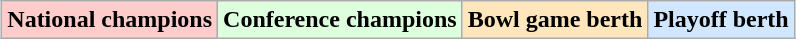<table class="wikitable" style="margin:1em auto;">
<tr>
<td bgcolor="#FFCCCC"><strong>National champions</strong></td>
<td bgcolor="#ddffdd"><strong>Conference champions</strong></td>
<td bgcolor="#ffe6bd"><strong>Bowl game berth</strong></td>
<td bgcolor="#d0e7ff"><strong>Playoff berth</strong></td>
</tr>
</table>
